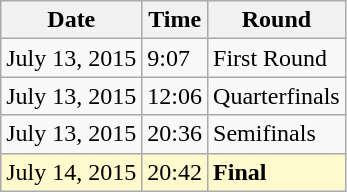<table class="wikitable">
<tr>
<th>Date</th>
<th>Time</th>
<th>Round</th>
</tr>
<tr>
<td>July 13, 2015</td>
<td>9:07</td>
<td>First Round</td>
</tr>
<tr>
<td>July 13, 2015</td>
<td>12:06</td>
<td>Quarterfinals</td>
</tr>
<tr>
<td>July 13, 2015</td>
<td>20:36</td>
<td>Semifinals</td>
</tr>
<tr style=background:lemonchiffon>
<td>July 14, 2015</td>
<td>20:42</td>
<td><strong>Final</strong></td>
</tr>
</table>
